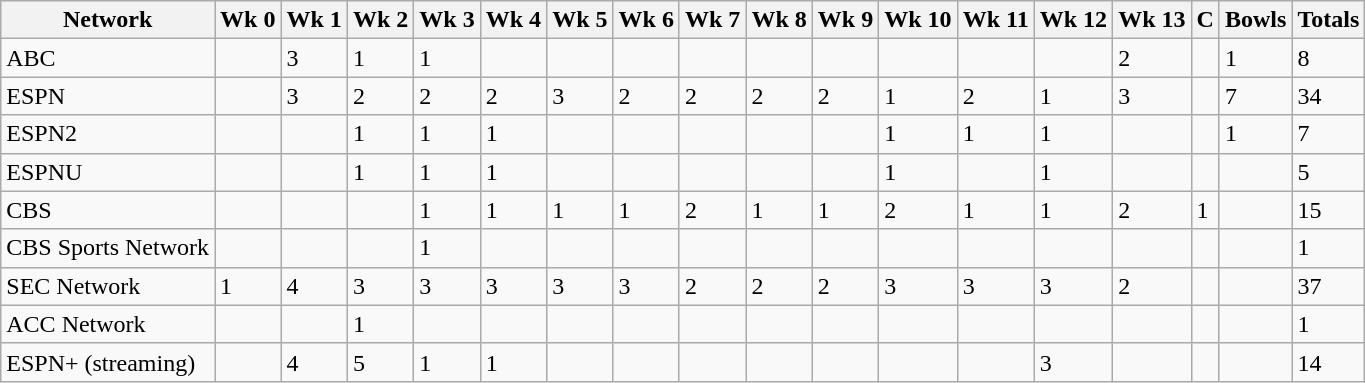<table class="wikitable">
<tr>
<th>Network</th>
<th>Wk 0</th>
<th>Wk 1</th>
<th>Wk 2</th>
<th>Wk 3</th>
<th>Wk 4</th>
<th>Wk 5</th>
<th>Wk 6</th>
<th>Wk 7</th>
<th>Wk 8</th>
<th>Wk 9</th>
<th>Wk 10</th>
<th>Wk 11</th>
<th>Wk 12</th>
<th>Wk 13</th>
<th>C</th>
<th>Bowls</th>
<th>Totals</th>
</tr>
<tr>
<td>ABC</td>
<td></td>
<td>3</td>
<td>1</td>
<td>1</td>
<td></td>
<td></td>
<td></td>
<td></td>
<td></td>
<td></td>
<td></td>
<td></td>
<td></td>
<td>2</td>
<td></td>
<td>1</td>
<td>8</td>
</tr>
<tr>
<td>ESPN</td>
<td></td>
<td>3</td>
<td>2</td>
<td>2</td>
<td>2</td>
<td>3</td>
<td>2</td>
<td>2</td>
<td>2</td>
<td>2</td>
<td>1</td>
<td>2</td>
<td>1</td>
<td>3</td>
<td></td>
<td>7</td>
<td>34</td>
</tr>
<tr>
<td>ESPN2</td>
<td></td>
<td></td>
<td>1</td>
<td>1</td>
<td>1</td>
<td></td>
<td></td>
<td></td>
<td></td>
<td></td>
<td>1</td>
<td>1</td>
<td>1</td>
<td></td>
<td></td>
<td>1</td>
<td>7</td>
</tr>
<tr>
<td>ESPNU</td>
<td></td>
<td></td>
<td>1</td>
<td>1</td>
<td>1</td>
<td></td>
<td></td>
<td></td>
<td></td>
<td></td>
<td>1</td>
<td></td>
<td>1</td>
<td></td>
<td></td>
<td></td>
<td>5</td>
</tr>
<tr>
<td>CBS</td>
<td></td>
<td></td>
<td></td>
<td>1</td>
<td>1</td>
<td>1</td>
<td>1</td>
<td>2</td>
<td>1</td>
<td>1</td>
<td>2</td>
<td>1</td>
<td>1</td>
<td>2</td>
<td>1</td>
<td></td>
<td>15</td>
</tr>
<tr>
<td>CBS Sports Network</td>
<td></td>
<td></td>
<td></td>
<td>1</td>
<td></td>
<td></td>
<td></td>
<td></td>
<td></td>
<td></td>
<td></td>
<td></td>
<td></td>
<td></td>
<td></td>
<td></td>
<td>1</td>
</tr>
<tr>
<td>SEC Network</td>
<td>1</td>
<td>4</td>
<td>3</td>
<td>3</td>
<td>3</td>
<td>3</td>
<td>3</td>
<td>2</td>
<td>2</td>
<td>2</td>
<td>3</td>
<td>3</td>
<td>3</td>
<td>2</td>
<td></td>
<td></td>
<td>37</td>
</tr>
<tr>
<td>ACC Network</td>
<td></td>
<td></td>
<td>1</td>
<td></td>
<td></td>
<td></td>
<td></td>
<td></td>
<td></td>
<td></td>
<td></td>
<td></td>
<td></td>
<td></td>
<td></td>
<td></td>
<td>1</td>
</tr>
<tr>
<td>ESPN+ (streaming)</td>
<td></td>
<td>4</td>
<td>5</td>
<td>1</td>
<td>1</td>
<td></td>
<td></td>
<td></td>
<td></td>
<td></td>
<td></td>
<td></td>
<td>3</td>
<td></td>
<td></td>
<td></td>
<td>14</td>
</tr>
</table>
